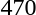<table>
<tr>
<td>470</td>
<td></td>
<td></td>
<td></td>
</tr>
</table>
